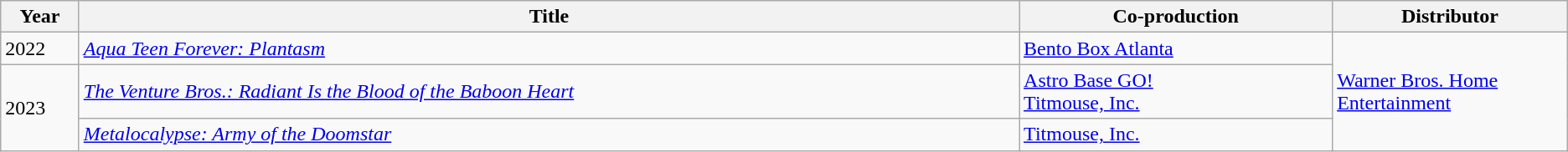<table class="wikitable sortable" style="width: auto style="width:100%; table-layout: fixed">
<tr>
<th width="5%">Year</th>
<th width="60%">Title</th>
<th width=20%>Co-production</th>
<th width=15%>Distributor</th>
</tr>
<tr>
<td>2022</td>
<td><em><a href='#'>Aqua Teen Forever: Plantasm</a></em></td>
<td><a href='#'>Bento Box Atlanta</a></td>
<td "align="center" rowspan="3"><a href='#'>Warner Bros. Home Entertainment</a></td>
</tr>
<tr>
<td rowspan="2">2023</td>
<td><em><a href='#'>The Venture Bros.: Radiant Is the Blood of the Baboon Heart</a></em></td>
<td><a href='#'>Astro Base GO!</a> <br><a href='#'>Titmouse, Inc.</a></td>
</tr>
<tr>
<td><em><a href='#'>Metalocalypse: Army of the Doomstar</a></em></td>
<td><a href='#'>Titmouse, Inc.</a></td>
</tr>
</table>
